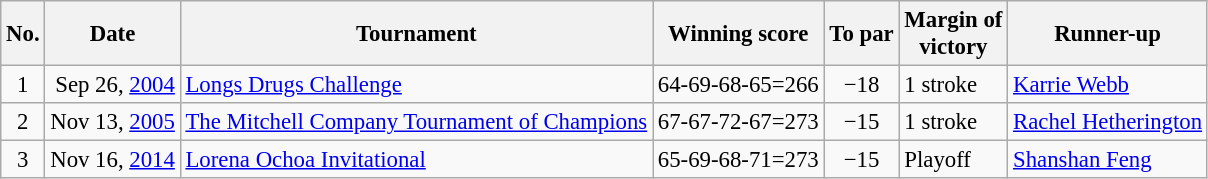<table class="wikitable" style="font-size:95%;">
<tr>
<th>No.</th>
<th>Date</th>
<th>Tournament</th>
<th>Winning score</th>
<th>To par</th>
<th>Margin of<br>victory</th>
<th>Runner-up</th>
</tr>
<tr>
<td align=center>1</td>
<td align=right>Sep 26, <a href='#'>2004</a></td>
<td><a href='#'>Longs Drugs Challenge</a></td>
<td align=right>64-69-68-65=266</td>
<td align=center>−18</td>
<td>1 stroke</td>
<td> <a href='#'>Karrie Webb</a></td>
</tr>
<tr>
<td align=center>2</td>
<td align=right>Nov 13, <a href='#'>2005</a></td>
<td><a href='#'>The Mitchell Company Tournament of Champions</a></td>
<td align=right>67-67-72-67=273</td>
<td align=center>−15</td>
<td>1 stroke</td>
<td> <a href='#'>Rachel Hetherington</a></td>
</tr>
<tr>
<td align=center>3</td>
<td align=right>Nov 16, <a href='#'>2014</a></td>
<td><a href='#'>Lorena Ochoa Invitational</a></td>
<td align=right>65-69-68-71=273</td>
<td align=center>−15</td>
<td>Playoff</td>
<td> <a href='#'>Shanshan Feng</a></td>
</tr>
</table>
